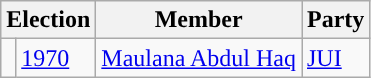<table class="wikitable">
<tr>
<th colspan="2">Election</th>
<th>Member</th>
<th>Party</th>
</tr>
<tr>
<td style="background-color: "></td>
<td><a href='#'>1970</a></td>
<td><a href='#'>Maulana Abdul Haq</a></td>
<td><a href='#'>JUI</a></td>
</tr>
</table>
